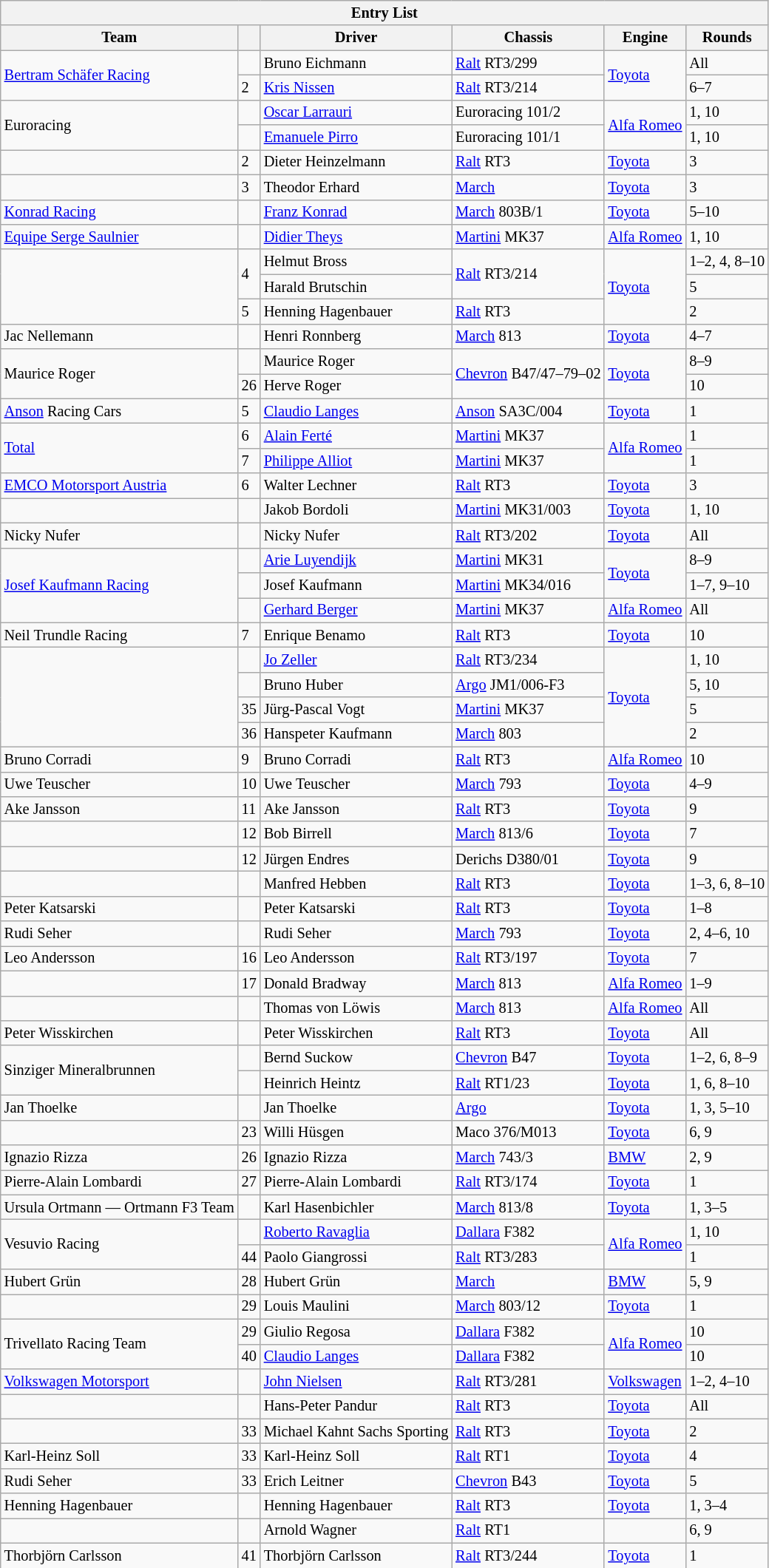<table class="wikitable" style="font-size: 85%;">
<tr>
<th colspan=7>Entry List</th>
</tr>
<tr>
<th>Team</th>
<th></th>
<th>Driver</th>
<th>Chassis</th>
<th>Engine</th>
<th>Rounds</th>
</tr>
<tr>
<td rowspan=2> <a href='#'>Bertram Schäfer Racing</a></td>
<td></td>
<td> Bruno Eichmann</td>
<td><a href='#'>Ralt</a> RT3/299</td>
<td rowspan=2><a href='#'>Toyota</a></td>
<td>All</td>
</tr>
<tr>
<td>2</td>
<td> <a href='#'>Kris Nissen</a></td>
<td><a href='#'>Ralt</a> RT3/214</td>
<td>6–7</td>
</tr>
<tr>
<td rowspan=2> Euroracing</td>
<td></td>
<td> <a href='#'>Oscar Larrauri</a></td>
<td>Euroracing 101/2</td>
<td rowspan=2><a href='#'>Alfa Romeo</a></td>
<td>1, 10</td>
</tr>
<tr>
<td></td>
<td> <a href='#'>Emanuele Pirro</a></td>
<td>Euroracing 101/1</td>
<td>1, 10</td>
</tr>
<tr>
<td> </td>
<td>2</td>
<td> Dieter Heinzelmann</td>
<td><a href='#'>Ralt</a> RT3</td>
<td><a href='#'>Toyota</a></td>
<td>3</td>
</tr>
<tr>
<td> </td>
<td>3</td>
<td> Theodor Erhard</td>
<td><a href='#'>March</a></td>
<td><a href='#'>Toyota</a></td>
<td>3</td>
</tr>
<tr>
<td> <a href='#'>Konrad Racing</a></td>
<td></td>
<td> <a href='#'>Franz Konrad</a></td>
<td><a href='#'>March</a> 803B/1</td>
<td><a href='#'>Toyota</a></td>
<td>5–10</td>
</tr>
<tr>
<td> <a href='#'>Equipe Serge Saulnier</a></td>
<td></td>
<td> <a href='#'>Didier Theys</a></td>
<td><a href='#'>Martini</a> MK37</td>
<td><a href='#'>Alfa Romeo</a></td>
<td>1, 10</td>
</tr>
<tr>
<td rowspan=3> </td>
<td rowspan=2>4</td>
<td> Helmut Bross</td>
<td rowspan=2><a href='#'>Ralt</a> RT3/214</td>
<td rowspan=3><a href='#'>Toyota</a></td>
<td>1–2, 4, 8–10</td>
</tr>
<tr>
<td> Harald Brutschin</td>
<td>5</td>
</tr>
<tr>
<td>5</td>
<td> Henning Hagenbauer</td>
<td><a href='#'>Ralt</a> RT3</td>
<td>2</td>
</tr>
<tr>
<td> Jac Nellemann</td>
<td></td>
<td> Henri Ronnberg</td>
<td><a href='#'>March</a> 813</td>
<td><a href='#'>Toyota</a></td>
<td>4–7</td>
</tr>
<tr>
<td rowspan=2> Maurice Roger</td>
<td></td>
<td> Maurice Roger</td>
<td rowspan=2><a href='#'>Chevron</a> B47/47–79–02</td>
<td rowspan=2><a href='#'>Toyota</a></td>
<td>8–9</td>
</tr>
<tr>
<td>26</td>
<td> Herve Roger</td>
<td>10</td>
</tr>
<tr>
<td> <a href='#'>Anson</a> Racing Cars</td>
<td>5</td>
<td> <a href='#'>Claudio Langes</a></td>
<td><a href='#'>Anson</a> SA3C/004</td>
<td><a href='#'>Toyota</a></td>
<td>1</td>
</tr>
<tr>
<td rowspan=2> <a href='#'>Total</a></td>
<td>6</td>
<td> <a href='#'>Alain Ferté</a></td>
<td><a href='#'>Martini</a> MK37</td>
<td rowspan=2><a href='#'>Alfa Romeo</a></td>
<td>1</td>
</tr>
<tr>
<td>7</td>
<td> <a href='#'>Philippe Alliot</a></td>
<td><a href='#'>Martini</a> MK37</td>
<td>1</td>
</tr>
<tr>
<td> <a href='#'>EMCO Motorsport Austria</a></td>
<td>6</td>
<td> Walter Lechner</td>
<td><a href='#'>Ralt</a> RT3</td>
<td><a href='#'>Toyota</a></td>
<td>3</td>
</tr>
<tr>
<td> </td>
<td></td>
<td> Jakob Bordoli</td>
<td><a href='#'>Martini</a> MK31/003</td>
<td><a href='#'>Toyota</a></td>
<td>1, 10</td>
</tr>
<tr>
<td> Nicky Nufer</td>
<td></td>
<td> Nicky Nufer</td>
<td><a href='#'>Ralt</a> RT3/202</td>
<td><a href='#'>Toyota</a></td>
<td>All</td>
</tr>
<tr>
<td rowspan=3> <a href='#'>Josef Kaufmann Racing</a></td>
<td></td>
<td> <a href='#'>Arie Luyendijk</a></td>
<td><a href='#'>Martini</a> MK31</td>
<td rowspan=2><a href='#'>Toyota</a></td>
<td>8–9</td>
</tr>
<tr>
<td></td>
<td> Josef Kaufmann</td>
<td><a href='#'>Martini</a> MK34/016</td>
<td>1–7, 9–10</td>
</tr>
<tr>
<td></td>
<td> <a href='#'>Gerhard Berger</a></td>
<td><a href='#'>Martini</a> MK37</td>
<td><a href='#'>Alfa Romeo</a></td>
<td>All</td>
</tr>
<tr>
<td> Neil Trundle Racing</td>
<td>7</td>
<td> Enrique Benamo</td>
<td><a href='#'>Ralt</a> RT3</td>
<td><a href='#'>Toyota</a></td>
<td>10</td>
</tr>
<tr>
<td rowspan=4> </td>
<td></td>
<td> <a href='#'>Jo Zeller</a></td>
<td><a href='#'>Ralt</a> RT3/234</td>
<td rowspan=4><a href='#'>Toyota</a></td>
<td>1, 10</td>
</tr>
<tr>
<td></td>
<td> Bruno Huber</td>
<td><a href='#'>Argo</a> JM1/006-F3</td>
<td>5, 10</td>
</tr>
<tr>
<td>35</td>
<td> Jürg-Pascal Vogt</td>
<td><a href='#'>Martini</a> MK37</td>
<td>5</td>
</tr>
<tr>
<td>36</td>
<td> Hanspeter Kaufmann</td>
<td><a href='#'>March</a> 803</td>
<td>2</td>
</tr>
<tr>
<td> Bruno Corradi</td>
<td>9</td>
<td> Bruno Corradi</td>
<td><a href='#'>Ralt</a> RT3</td>
<td><a href='#'>Alfa Romeo</a></td>
<td>10</td>
</tr>
<tr>
<td> Uwe Teuscher</td>
<td>10</td>
<td> Uwe Teuscher</td>
<td><a href='#'>March</a> 793</td>
<td><a href='#'>Toyota</a></td>
<td>4–9</td>
</tr>
<tr>
<td> Ake Jansson</td>
<td>11</td>
<td> Ake Jansson</td>
<td><a href='#'>Ralt</a> RT3</td>
<td><a href='#'>Toyota</a></td>
<td>9</td>
</tr>
<tr>
<td> </td>
<td>12</td>
<td> Bob Birrell</td>
<td><a href='#'>March</a> 813/6</td>
<td><a href='#'>Toyota</a></td>
<td>7</td>
</tr>
<tr>
<td> </td>
<td>12</td>
<td> Jürgen Endres</td>
<td>Derichs D380/01</td>
<td><a href='#'>Toyota</a></td>
<td>9</td>
</tr>
<tr>
<td> </td>
<td></td>
<td> Manfred Hebben</td>
<td><a href='#'>Ralt</a> RT3</td>
<td><a href='#'>Toyota</a></td>
<td>1–3, 6, 8–10</td>
</tr>
<tr>
<td> Peter Katsarski</td>
<td></td>
<td> Peter Katsarski</td>
<td><a href='#'>Ralt</a> RT3</td>
<td><a href='#'>Toyota</a></td>
<td>1–8</td>
</tr>
<tr>
<td> Rudi Seher</td>
<td></td>
<td> Rudi Seher</td>
<td><a href='#'>March</a> 793</td>
<td><a href='#'>Toyota</a></td>
<td>2, 4–6, 10</td>
</tr>
<tr>
<td> Leo Andersson</td>
<td>16</td>
<td> Leo Andersson</td>
<td><a href='#'>Ralt</a> RT3/197</td>
<td><a href='#'>Toyota</a></td>
<td>7</td>
</tr>
<tr>
<td> </td>
<td>17</td>
<td> Donald Bradway</td>
<td><a href='#'>March</a> 813</td>
<td><a href='#'>Alfa Romeo</a></td>
<td>1–9</td>
</tr>
<tr>
<td> </td>
<td></td>
<td> Thomas von Löwis</td>
<td><a href='#'>March</a> 813</td>
<td><a href='#'>Alfa Romeo</a></td>
<td>All</td>
</tr>
<tr>
<td> Peter Wisskirchen</td>
<td></td>
<td> Peter Wisskirchen</td>
<td><a href='#'>Ralt</a> RT3</td>
<td><a href='#'>Toyota</a></td>
<td>All</td>
</tr>
<tr>
<td rowspan=2> Sinziger Mineralbrunnen</td>
<td></td>
<td> Bernd Suckow</td>
<td><a href='#'>Chevron</a> B47</td>
<td><a href='#'>Toyota</a></td>
<td>1–2, 6, 8–9</td>
</tr>
<tr>
<td></td>
<td> Heinrich Heintz</td>
<td><a href='#'>Ralt</a> RT1/23</td>
<td><a href='#'>Toyota</a></td>
<td>1, 6, 8–10</td>
</tr>
<tr>
<td> Jan Thoelke</td>
<td></td>
<td> Jan Thoelke</td>
<td><a href='#'>Argo</a> </td>
<td><a href='#'>Toyota</a></td>
<td>1, 3, 5–10</td>
</tr>
<tr>
<td> </td>
<td>23</td>
<td> Willi Hüsgen</td>
<td>Maco 376/M013</td>
<td><a href='#'>Toyota</a></td>
<td>6, 9</td>
</tr>
<tr>
<td> Ignazio Rizza</td>
<td>26</td>
<td> Ignazio Rizza</td>
<td><a href='#'>March</a> 743/3</td>
<td><a href='#'>BMW</a></td>
<td>2, 9</td>
</tr>
<tr>
<td> Pierre-Alain Lombardi</td>
<td>27</td>
<td> Pierre-Alain Lombardi</td>
<td><a href='#'>Ralt</a> RT3/174</td>
<td><a href='#'>Toyota</a></td>
<td>1</td>
</tr>
<tr>
<td> Ursula Ortmann — Ortmann F3 Team</td>
<td></td>
<td> Karl Hasenbichler</td>
<td><a href='#'>March</a> 813/8</td>
<td><a href='#'>Toyota</a></td>
<td>1, 3–5</td>
</tr>
<tr>
<td rowspan=2> Vesuvio Racing</td>
<td></td>
<td> <a href='#'>Roberto Ravaglia</a></td>
<td><a href='#'>Dallara</a> F382</td>
<td rowspan=2><a href='#'>Alfa Romeo</a></td>
<td>1, 10</td>
</tr>
<tr>
<td>44</td>
<td> Paolo Giangrossi</td>
<td><a href='#'>Ralt</a> RT3/283</td>
<td>1</td>
</tr>
<tr>
<td> Hubert Grün</td>
<td>28</td>
<td> Hubert Grün</td>
<td><a href='#'>March</a></td>
<td><a href='#'>BMW</a></td>
<td>5, 9</td>
</tr>
<tr>
<td> </td>
<td>29</td>
<td> Louis Maulini</td>
<td><a href='#'>March</a> 803/12</td>
<td><a href='#'>Toyota</a></td>
<td>1</td>
</tr>
<tr>
<td rowspan=2> Trivellato Racing Team</td>
<td>29</td>
<td> Giulio Regosa</td>
<td><a href='#'>Dallara</a> F382</td>
<td rowspan=2><a href='#'>Alfa Romeo</a></td>
<td>10</td>
</tr>
<tr>
<td>40</td>
<td> <a href='#'>Claudio Langes</a></td>
<td><a href='#'>Dallara</a> F382</td>
<td>10</td>
</tr>
<tr>
<td> <a href='#'>Volkswagen Motorsport</a></td>
<td></td>
<td> <a href='#'>John Nielsen</a></td>
<td><a href='#'>Ralt</a> RT3/281</td>
<td><a href='#'>Volkswagen</a></td>
<td>1–2, 4–10</td>
</tr>
<tr>
<td> </td>
<td></td>
<td> Hans-Peter Pandur</td>
<td><a href='#'>Ralt</a> RT3</td>
<td><a href='#'>Toyota</a></td>
<td>All</td>
</tr>
<tr>
<td> </td>
<td>33</td>
<td> Michael Kahnt Sachs Sporting</td>
<td><a href='#'>Ralt</a> RT3</td>
<td><a href='#'>Toyota</a></td>
<td>2</td>
</tr>
<tr>
<td> Karl-Heinz Soll</td>
<td>33</td>
<td> Karl-Heinz Soll</td>
<td><a href='#'>Ralt</a> RT1</td>
<td><a href='#'>Toyota</a></td>
<td>4</td>
</tr>
<tr>
<td> Rudi Seher</td>
<td>33</td>
<td> Erich Leitner</td>
<td><a href='#'>Chevron</a> B43</td>
<td><a href='#'>Toyota</a></td>
<td>5</td>
</tr>
<tr>
<td> Henning Hagenbauer</td>
<td></td>
<td> Henning Hagenbauer</td>
<td><a href='#'>Ralt</a> RT3</td>
<td><a href='#'>Toyota</a></td>
<td>1, 3–4</td>
</tr>
<tr>
<td> </td>
<td></td>
<td> Arnold Wagner</td>
<td><a href='#'>Ralt</a> RT1</td>
<td></td>
<td>6, 9</td>
</tr>
<tr>
<td> Thorbjörn Carlsson</td>
<td>41</td>
<td> Thorbjörn Carlsson</td>
<td><a href='#'>Ralt</a> RT3/244</td>
<td><a href='#'>Toyota</a></td>
<td>1</td>
</tr>
</table>
